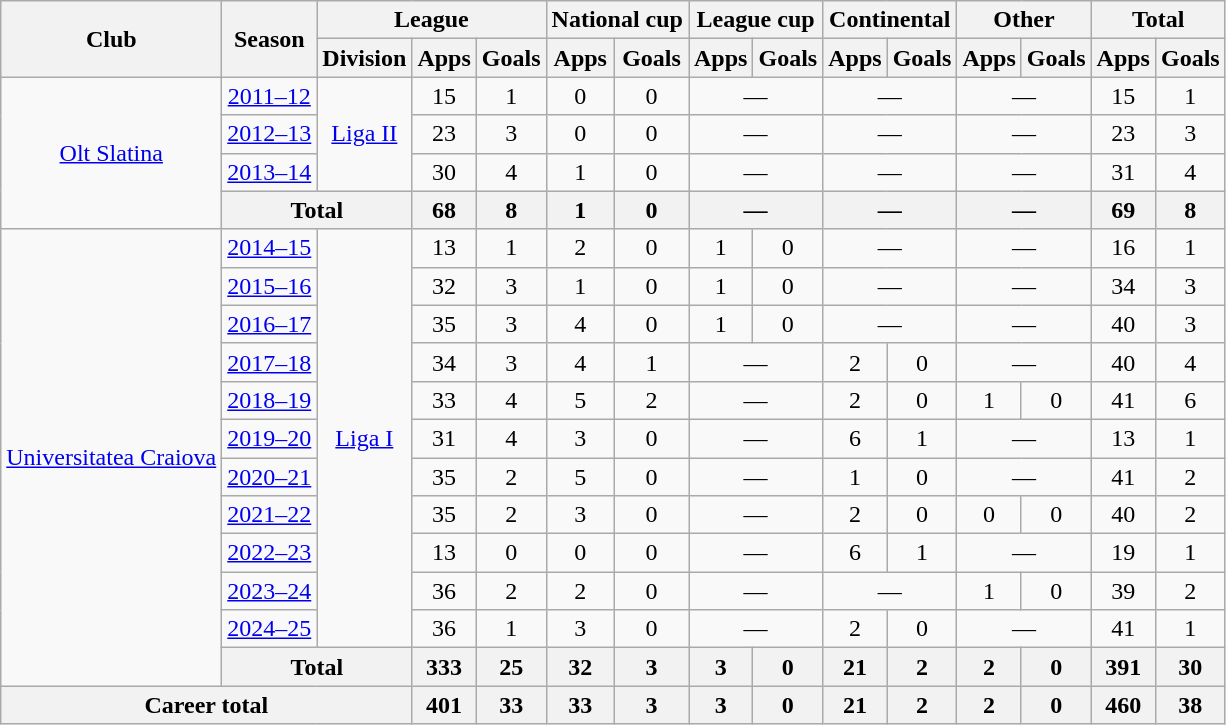<table class="wikitable" style="text-align:center">
<tr>
<th rowspan="2">Club</th>
<th rowspan="2">Season</th>
<th colspan="3">League</th>
<th colspan="2">National cup</th>
<th colspan="2">League cup</th>
<th colspan="2">Continental</th>
<th colspan="2">Other</th>
<th colspan="2">Total</th>
</tr>
<tr>
<th>Division</th>
<th>Apps</th>
<th>Goals</th>
<th>Apps</th>
<th>Goals</th>
<th>Apps</th>
<th>Goals</th>
<th>Apps</th>
<th>Goals</th>
<th>Apps</th>
<th>Goals</th>
<th>Apps</th>
<th>Goals</th>
</tr>
<tr>
<td rowspan="4"><a href='#'>Olt Slatina</a></td>
<td><a href='#'>2011–12</a></td>
<td rowspan="3"><a href='#'>Liga II</a></td>
<td>15</td>
<td>1</td>
<td>0</td>
<td>0</td>
<td colspan="2">—</td>
<td colspan="2">—</td>
<td colspan="2">—</td>
<td>15</td>
<td>1</td>
</tr>
<tr>
<td><a href='#'>2012–13</a></td>
<td>23</td>
<td>3</td>
<td>0</td>
<td>0</td>
<td colspan="2">—</td>
<td colspan="2">—</td>
<td colspan="2">—</td>
<td>23</td>
<td>3</td>
</tr>
<tr>
<td><a href='#'>2013–14</a></td>
<td>30</td>
<td>4</td>
<td>1</td>
<td>0</td>
<td colspan="2">—</td>
<td colspan="2">—</td>
<td colspan="2">—</td>
<td>31</td>
<td>4</td>
</tr>
<tr>
<th colspan=2>Total</th>
<th>68</th>
<th>8</th>
<th>1</th>
<th>0</th>
<th colspan="2">—</th>
<th colspan="2">—</th>
<th colspan="2">—</th>
<th>69</th>
<th>8</th>
</tr>
<tr>
<td rowspan="12"><a href='#'>Universitatea Craiova</a></td>
<td><a href='#'>2014–15</a></td>
<td rowspan="11"><a href='#'>Liga I</a></td>
<td>13</td>
<td>1</td>
<td>2</td>
<td>0</td>
<td>1</td>
<td>0</td>
<td colspan="2">—</td>
<td colspan="2">—</td>
<td>16</td>
<td>1</td>
</tr>
<tr>
<td><a href='#'>2015–16</a></td>
<td>32</td>
<td>3</td>
<td>1</td>
<td>0</td>
<td>1</td>
<td>0</td>
<td colspan="2">—</td>
<td colspan="2">—</td>
<td>34</td>
<td>3</td>
</tr>
<tr>
<td><a href='#'>2016–17</a></td>
<td>35</td>
<td>3</td>
<td>4</td>
<td>0</td>
<td>1</td>
<td>0</td>
<td colspan="2">—</td>
<td colspan="2">—</td>
<td>40</td>
<td>3</td>
</tr>
<tr>
<td><a href='#'>2017–18</a></td>
<td>34</td>
<td>3</td>
<td>4</td>
<td>1</td>
<td colspan="2">—</td>
<td>2</td>
<td>0</td>
<td colspan="2">—</td>
<td>40</td>
<td>4</td>
</tr>
<tr>
<td><a href='#'>2018–19</a></td>
<td>33</td>
<td>4</td>
<td>5</td>
<td>2</td>
<td colspan="2">—</td>
<td>2</td>
<td>0</td>
<td>1</td>
<td>0</td>
<td>41</td>
<td>6</td>
</tr>
<tr>
<td><a href='#'>2019–20</a></td>
<td>31</td>
<td>4</td>
<td>3</td>
<td>0</td>
<td colspan="2">—</td>
<td>6</td>
<td>1</td>
<td colspan="2">—</td>
<td>13</td>
<td>1</td>
</tr>
<tr>
<td><a href='#'>2020–21</a></td>
<td>35</td>
<td>2</td>
<td>5</td>
<td>0</td>
<td colspan="2">—</td>
<td>1</td>
<td>0</td>
<td colspan="2">—</td>
<td>41</td>
<td>2</td>
</tr>
<tr>
<td><a href='#'>2021–22</a></td>
<td>35</td>
<td>2</td>
<td>3</td>
<td>0</td>
<td colspan="2">—</td>
<td>2</td>
<td>0</td>
<td>0</td>
<td>0</td>
<td>40</td>
<td>2</td>
</tr>
<tr>
<td><a href='#'>2022–23</a></td>
<td>13</td>
<td>0</td>
<td>0</td>
<td>0</td>
<td colspan="2">—</td>
<td>6</td>
<td>1</td>
<td colspan="2">—</td>
<td>19</td>
<td>1</td>
</tr>
<tr>
<td><a href='#'>2023–24</a></td>
<td>36</td>
<td>2</td>
<td>2</td>
<td>0</td>
<td colspan="2">—</td>
<td colspan="2">—</td>
<td>1</td>
<td>0</td>
<td>39</td>
<td>2</td>
</tr>
<tr>
<td><a href='#'>2024–25</a></td>
<td>36</td>
<td>1</td>
<td>3</td>
<td>0</td>
<td colspan="2">—</td>
<td>2</td>
<td>0</td>
<td colspan="2">—</td>
<td>41</td>
<td>1</td>
</tr>
<tr>
<th colspan="2">Total</th>
<th>333</th>
<th>25</th>
<th>32</th>
<th>3</th>
<th>3</th>
<th>0</th>
<th>21</th>
<th>2</th>
<th>2</th>
<th>0</th>
<th>391</th>
<th>30</th>
</tr>
<tr>
<th colspan="3">Career total</th>
<th>401</th>
<th>33</th>
<th>33</th>
<th>3</th>
<th>3</th>
<th>0</th>
<th>21</th>
<th>2</th>
<th>2</th>
<th>0</th>
<th>460</th>
<th>38</th>
</tr>
</table>
